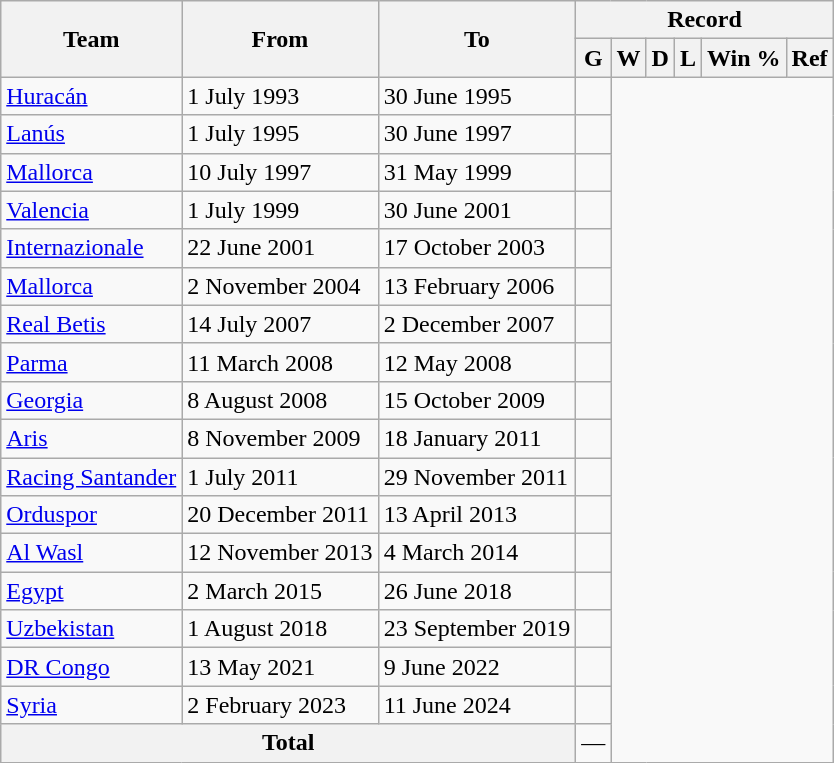<table class="wikitable" style="text-align: center">
<tr>
<th rowspan="2">Team</th>
<th rowspan="2">From</th>
<th rowspan="2">To</th>
<th colspan="6">Record</th>
</tr>
<tr>
<th>G</th>
<th>W</th>
<th>D</th>
<th>L</th>
<th>Win %</th>
<th>Ref</th>
</tr>
<tr>
<td align=left><a href='#'>Huracán</a></td>
<td align=left>1 July 1993</td>
<td align=left>30 June 1995<br></td>
<td></td>
</tr>
<tr>
<td align=left><a href='#'>Lanús</a></td>
<td align=left>1 July 1995</td>
<td align=left>30 June 1997<br></td>
<td></td>
</tr>
<tr>
<td align=left><a href='#'>Mallorca</a></td>
<td align=left>10 July 1997</td>
<td align=left>31 May 1999<br></td>
<td></td>
</tr>
<tr>
<td align=left><a href='#'>Valencia</a></td>
<td align=left>1 July 1999</td>
<td align=left>30 June 2001<br></td>
<td></td>
</tr>
<tr>
<td align=left><a href='#'>Internazionale</a></td>
<td align=left>22 June 2001</td>
<td align=left>17 October 2003<br></td>
<td></td>
</tr>
<tr>
<td align=left><a href='#'>Mallorca</a></td>
<td align=left>2 November 2004</td>
<td align=left>13 February 2006<br></td>
<td></td>
</tr>
<tr>
<td align=left><a href='#'>Real Betis</a></td>
<td align=left>14 July 2007</td>
<td align=left>2 December 2007<br></td>
<td></td>
</tr>
<tr>
<td align=left><a href='#'>Parma</a></td>
<td align=left>11 March 2008</td>
<td align=left>12 May 2008<br></td>
<td></td>
</tr>
<tr>
<td align=left><a href='#'>Georgia</a></td>
<td align=left>8 August 2008</td>
<td align=left>15 October 2009<br></td>
<td></td>
</tr>
<tr>
<td align=left><a href='#'>Aris</a></td>
<td align=left>8 November 2009</td>
<td align=left>18 January 2011<br></td>
<td></td>
</tr>
<tr>
<td align=left><a href='#'>Racing Santander</a></td>
<td align=left>1 July 2011</td>
<td align=left>29 November 2011<br></td>
<td></td>
</tr>
<tr>
<td align=left><a href='#'>Orduspor</a></td>
<td align=left>20 December 2011</td>
<td align=left>13 April 2013<br></td>
<td></td>
</tr>
<tr>
<td align=left><a href='#'>Al Wasl</a></td>
<td align=left>12 November 2013</td>
<td align=left>4 March 2014<br></td>
<td></td>
</tr>
<tr>
<td align=left><a href='#'>Egypt</a></td>
<td align=left>2 March 2015</td>
<td align=left>26 June 2018<br></td>
<td></td>
</tr>
<tr>
<td align=left><a href='#'>Uzbekistan</a></td>
<td align=left>1 August 2018</td>
<td align=left>23 September 2019<br></td>
<td></td>
</tr>
<tr>
<td align=left><a href='#'>DR Congo</a></td>
<td align=left>13 May 2021</td>
<td align=left>9 June 2022<br></td>
<td></td>
</tr>
<tr>
<td align=left><a href='#'>Syria</a></td>
<td align=left>2 February 2023</td>
<td align=left>11 June 2024<br></td>
<td></td>
</tr>
<tr>
<th colspan="3">Total<br></th>
<td>—</td>
</tr>
</table>
